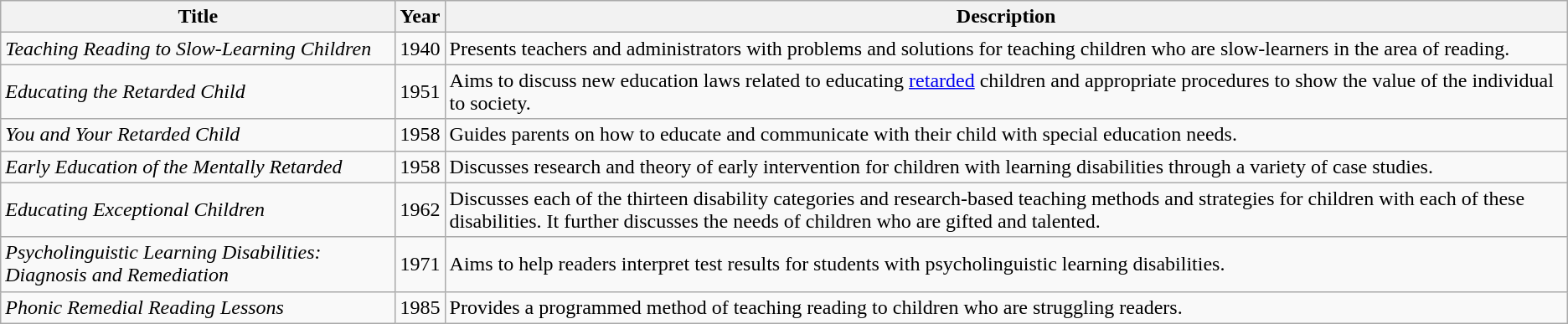<table class="wikitable">
<tr>
<th>Title</th>
<th>Year</th>
<th>Description</th>
</tr>
<tr>
<td><em>Teaching Reading to Slow-Learning Children</em></td>
<td>1940</td>
<td>Presents teachers and administrators with problems and solutions for teaching children who are slow-learners in the area of reading.</td>
</tr>
<tr>
<td><em>Educating the Retarded Child</em></td>
<td>1951</td>
<td>Aims to discuss new education laws related to educating <a href='#'>retarded</a> children and appropriate procedures to show the value of the individual to society.</td>
</tr>
<tr>
<td><em>You and Your Retarded Child</em></td>
<td>1958</td>
<td>Guides parents on how to educate and communicate with their child with special education needs.</td>
</tr>
<tr>
<td><em>Early Education of the Mentally Retarded</em></td>
<td>1958</td>
<td>Discusses research and theory of early intervention for children with learning disabilities through a variety of case studies.</td>
</tr>
<tr>
<td><em>Educating Exceptional Children</em></td>
<td>1962</td>
<td>Discusses each of the thirteen disability categories and research-based teaching methods and strategies for children with each of these disabilities. It further discusses the needs of children who are gifted and talented.</td>
</tr>
<tr>
<td><em>Psycholinguistic Learning Disabilities: Diagnosis and Remediation</em></td>
<td>1971</td>
<td>Aims to help readers interpret test results for students with psycholinguistic learning disabilities.</td>
</tr>
<tr>
<td><em>Phonic Remedial Reading Lessons</em></td>
<td>1985</td>
<td>Provides a programmed method of teaching reading to children who are struggling readers.</td>
</tr>
</table>
